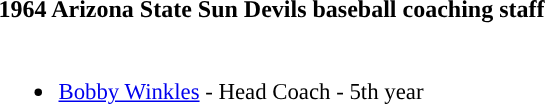<table class="toccolours">
<tr>
<th colspan=9>1964 Arizona State Sun Devils baseball coaching staff</th>
</tr>
<tr>
<td style="text-align: left; font-size: 95%;" valign="top"><br><ul><li><a href='#'>Bobby Winkles</a> - Head Coach - 5th year</li></ul></td>
</tr>
</table>
